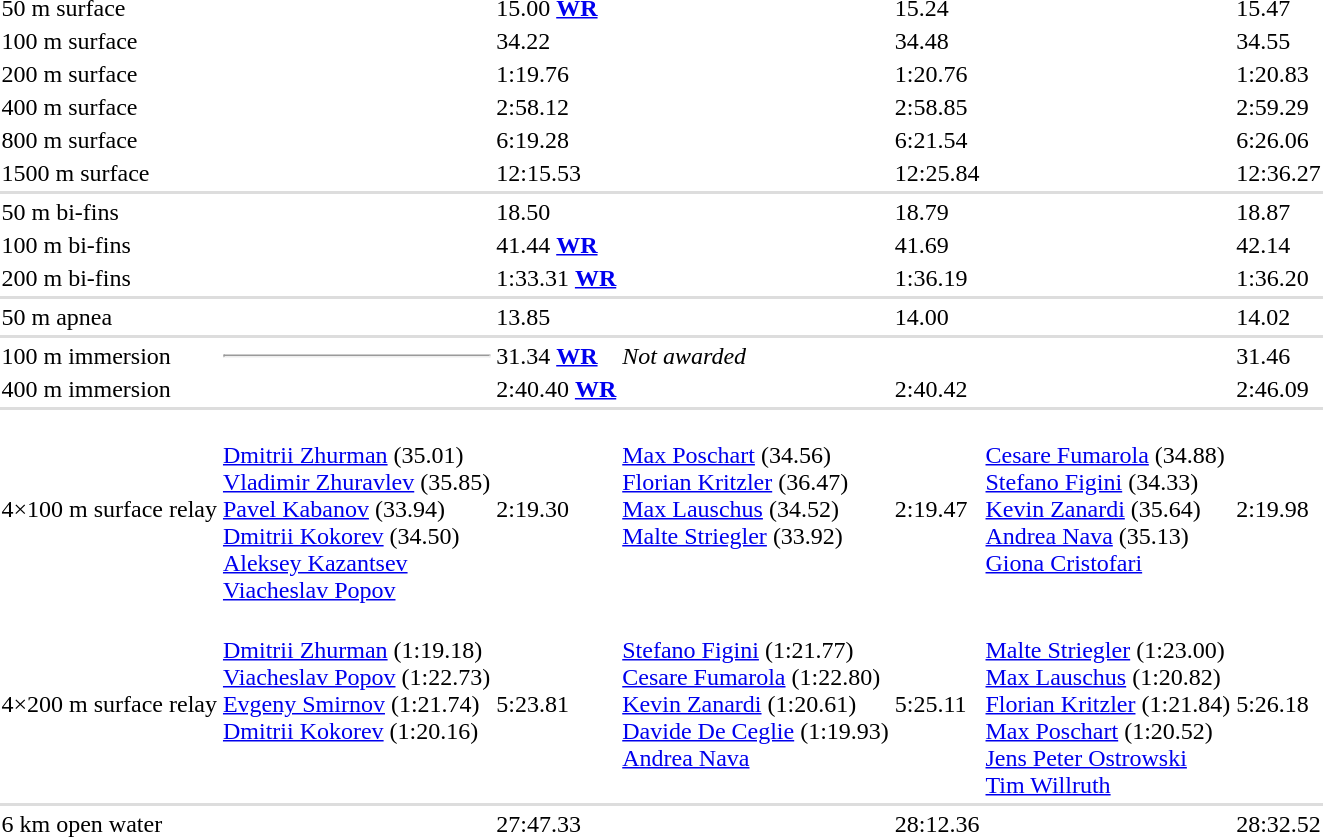<table>
<tr valign="top">
<td>50 m surface</td>
<td></td>
<td>15.00 <strong><a href='#'>WR</a></strong></td>
<td></td>
<td>15.24</td>
<td></td>
<td>15.47</td>
</tr>
<tr valign="top">
<td>100 m surface</td>
<td></td>
<td>34.22</td>
<td></td>
<td>34.48</td>
<td></td>
<td>34.55</td>
</tr>
<tr valign="top">
<td>200 m surface</td>
<td></td>
<td>1:19.76</td>
<td></td>
<td>1:20.76</td>
<td></td>
<td>1:20.83</td>
</tr>
<tr valign="top">
<td>400 m surface</td>
<td></td>
<td>2:58.12</td>
<td></td>
<td>2:58.85</td>
<td></td>
<td>2:59.29</td>
</tr>
<tr valign="top">
<td>800 m surface</td>
<td></td>
<td>6:19.28</td>
<td></td>
<td>6:21.54</td>
<td></td>
<td>6:26.06</td>
</tr>
<tr valign="top">
<td>1500 m surface</td>
<td></td>
<td>12:15.53</td>
<td></td>
<td>12:25.84</td>
<td></td>
<td>12:36.27</td>
</tr>
<tr bgcolor=#DDDDDD>
<td colspan=7></td>
</tr>
<tr valign="top">
<td>50 m bi-fins</td>
<td></td>
<td>18.50</td>
<td></td>
<td>18.79</td>
<td></td>
<td>18.87</td>
</tr>
<tr valign="top">
<td>100 m bi-fins</td>
<td></td>
<td>41.44 <strong><a href='#'>WR</a></strong></td>
<td></td>
<td>41.69</td>
<td></td>
<td>42.14</td>
</tr>
<tr valign="top">
<td>200 m bi-fins</td>
<td></td>
<td>1:33.31 <strong><a href='#'>WR</a></strong></td>
<td></td>
<td>1:36.19</td>
<td></td>
<td>1:36.20</td>
</tr>
<tr bgcolor=#DDDDDD>
<td colspan=7></td>
</tr>
<tr valign="top">
<td>50 m apnea</td>
<td></td>
<td>13.85</td>
<td></td>
<td>14.00</td>
<td></td>
<td>14.02</td>
</tr>
<tr bgcolor=#DDDDDD>
<td colspan=7></td>
</tr>
<tr>
<td>100 m immersion</td>
<td><hr></td>
<td>31.34 <strong><a href='#'>WR</a></strong></td>
<td colspan=2><em>Not awarded</em></td>
<td></td>
<td>31.46</td>
</tr>
<tr valign="top">
<td>400 m immersion</td>
<td></td>
<td>2:40.40 <strong><a href='#'>WR</a></strong></td>
<td></td>
<td>2:40.42</td>
<td></td>
<td>2:46.09</td>
</tr>
<tr bgcolor=#DDDDDD>
<td colspan=7></td>
</tr>
<tr>
<td>4×100 m surface relay</td>
<td valign="top"><br><a href='#'>Dmitrii Zhurman</a> (35.01)<br><a href='#'>Vladimir Zhuravlev</a> (35.85)<br><a href='#'>Pavel Kabanov</a> (33.94)<br><a href='#'>Dmitrii Kokorev</a> (34.50)<br><a href='#'>Aleksey Kazantsev</a><br><a href='#'>Viacheslav Popov</a></td>
<td>2:19.30</td>
<td valign="top"><br><a href='#'>Max Poschart</a> (34.56)<br><a href='#'>Florian Kritzler</a> (36.47)<br><a href='#'>Max Lauschus</a> (34.52)<br><a href='#'>Malte Striegler</a> (33.92)</td>
<td>2:19.47</td>
<td valign="top"><br><a href='#'>Cesare Fumarola</a> (34.88)<br><a href='#'>Stefano Figini</a> (34.33)<br><a href='#'>Kevin Zanardi</a> (35.64)<br><a href='#'>Andrea Nava</a> (35.13)<br><a href='#'>Giona Cristofari</a></td>
<td>2:19.98</td>
</tr>
<tr>
<td>4×200 m surface relay</td>
<td valign="top"><br><a href='#'>Dmitrii Zhurman</a> (1:19.18)<br><a href='#'>Viacheslav Popov</a> (1:22.73)<br><a href='#'>Evgeny Smirnov</a> (1:21.74)<br><a href='#'>Dmitrii Kokorev</a> (1:20.16)</td>
<td>5:23.81</td>
<td valign="top"><br><a href='#'>Stefano Figini</a> (1:21.77)<br><a href='#'>Cesare Fumarola</a> (1:22.80)<br><a href='#'>Kevin Zanardi</a> (1:20.61)<br><a href='#'>Davide De Ceglie</a> (1:19.93)<br><a href='#'>Andrea Nava</a></td>
<td>5:25.11</td>
<td valign="top"><br><a href='#'>Malte Striegler</a> (1:23.00)<br><a href='#'>Max Lauschus</a> (1:20.82)<br><a href='#'>Florian Kritzler</a> (1:21.84)<br><a href='#'>Max Poschart</a> (1:20.52)<br><a href='#'>Jens Peter Ostrowski</a><br><a href='#'>Tim Willruth</a></td>
<td>5:26.18</td>
</tr>
<tr bgcolor=#DDDDDD>
<td colspan=7></td>
</tr>
<tr valign="top">
<td>6 km open water</td>
<td></td>
<td>27:47.33</td>
<td></td>
<td>28:12.36</td>
<td></td>
<td>28:32.52</td>
</tr>
</table>
